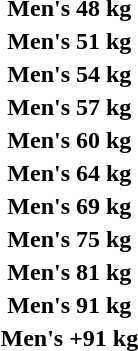<table>
<tr>
<th scope="row">Men's 48 kg<br></th>
<td></td>
<td></td>
<td></td>
</tr>
<tr>
<th scope="row">Men's 51 kg<br></th>
<td></td>
<td></td>
<td></td>
</tr>
<tr>
<th scope="row">Men's 54 kg<br></th>
<td></td>
<td></td>
<td></td>
</tr>
<tr>
<th scope="row">Men's 57 kg<br></th>
<td></td>
<td></td>
<td></td>
</tr>
<tr>
<th scope="row">Men's 60 kg<br></th>
<td></td>
<td></td>
<td></td>
</tr>
<tr>
<th scope="row">Men's 64 kg<br></th>
<td></td>
<td></td>
<td></td>
</tr>
<tr>
<th scope="row">Men's 69 kg<br></th>
<td></td>
<td></td>
<td></td>
</tr>
<tr>
<th scope="row">Men's 75 kg<br></th>
<td></td>
<td></td>
<td></td>
</tr>
<tr>
<th scope="row">Men's 81 kg<br></th>
<td></td>
<td></td>
<td></td>
</tr>
<tr>
<th scope="row">Men's 91 kg<br></th>
<td></td>
<td></td>
<td></td>
</tr>
<tr>
<th scope="row">Men's +91 kg<br></th>
<td></td>
<td></td>
<td></td>
</tr>
</table>
